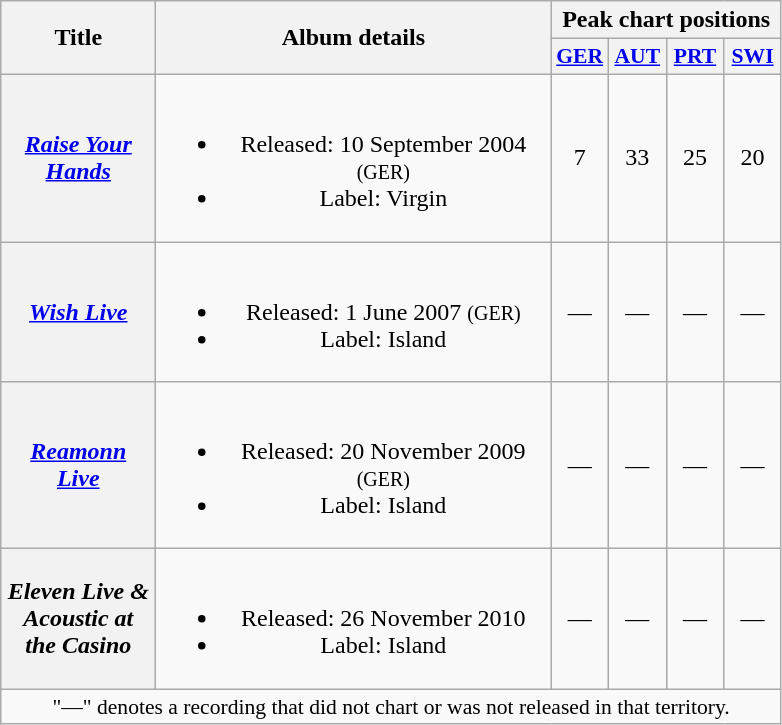<table class="wikitable plainrowheaders" style="text-align:center;">
<tr>
<th scope="col" rowspan="2" style="width:6em;">Title</th>
<th scope="col" rowspan="2" style="width:16em;">Album details</th>
<th scope="col" colspan="4">Peak chart positions</th>
</tr>
<tr>
<th scope="col" style="width:2.2em;font-size:90%;"><a href='#'>GER</a><br></th>
<th scope="col" style="width:2.2em;font-size:90%;"><a href='#'>AUT</a><br></th>
<th scope="col" style="width:2.2em;font-size:90%;"><a href='#'>PRT</a><br></th>
<th scope="col" style="width:2.2em;font-size:90%;"><a href='#'>SWI</a><br></th>
</tr>
<tr>
<th scope="row"><em><a href='#'>Raise Your Hands</a></em></th>
<td><br><ul><li>Released: 10 September 2004 <small>(GER)</small></li><li>Label: Virgin</li></ul></td>
<td>7</td>
<td>33</td>
<td>25</td>
<td>20</td>
</tr>
<tr>
<th scope="row"><em><a href='#'>Wish Live</a></em></th>
<td><br><ul><li>Released: 1 June 2007 <small>(GER)</small></li><li>Label: Island</li></ul></td>
<td>—</td>
<td>—</td>
<td>—</td>
<td>—</td>
</tr>
<tr>
<th scope="row"><em><a href='#'>Reamonn Live</a></em></th>
<td><br><ul><li>Released: 20 November 2009 <small>(GER)</small></li><li>Label: Island</li></ul></td>
<td>—</td>
<td>—</td>
<td>—</td>
<td>—</td>
</tr>
<tr>
<th scope="row"><em>Eleven Live & Acoustic at the Casino</em></th>
<td><br><ul><li>Released: 26 November 2010</li><li>Label: Island</li></ul></td>
<td>—</td>
<td>—</td>
<td>—</td>
<td>—</td>
</tr>
<tr>
<td colspan="6" style="font-size:90%">"—" denotes a recording that did not chart or was not released in that territory.</td>
</tr>
</table>
